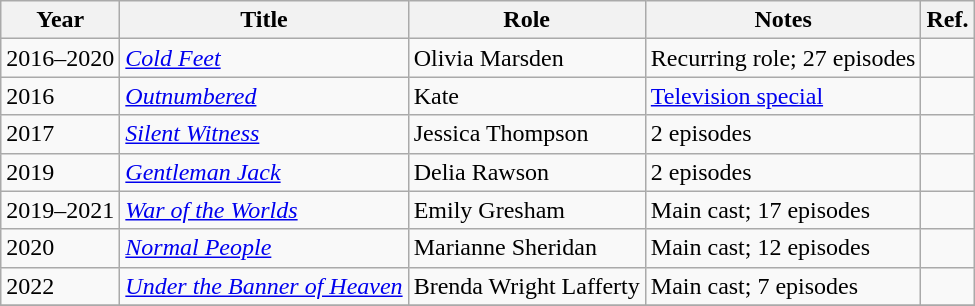<table class="wikitable">
<tr>
<th>Year</th>
<th>Title</th>
<th>Role</th>
<th>Notes</th>
<th class=unsortable>Ref.</th>
</tr>
<tr>
<td>2016–2020</td>
<td><em><a href='#'>Cold Feet</a></em></td>
<td>Olivia Marsden</td>
<td>Recurring role; 27 episodes</td>
<td></td>
</tr>
<tr>
<td>2016</td>
<td><em><a href='#'>Outnumbered</a></em></td>
<td>Kate</td>
<td><a href='#'>Television special</a></td>
<td></td>
</tr>
<tr>
<td>2017</td>
<td><em><a href='#'>Silent Witness</a></em></td>
<td>Jessica Thompson</td>
<td>2 episodes</td>
<td></td>
</tr>
<tr>
<td>2019</td>
<td><em><a href='#'>Gentleman Jack</a></em></td>
<td>Delia Rawson</td>
<td>2 episodes</td>
<td></td>
</tr>
<tr>
<td>2019–2021</td>
<td><em><a href='#'>War of the Worlds</a></em></td>
<td>Emily Gresham</td>
<td>Main cast; 17 episodes</td>
<td></td>
</tr>
<tr>
<td>2020</td>
<td><em><a href='#'>Normal People</a></em></td>
<td>Marianne Sheridan</td>
<td>Main cast; 12 episodes</td>
<td></td>
</tr>
<tr>
<td>2022</td>
<td><em><a href='#'>Under the Banner of Heaven</a></em></td>
<td>Brenda Wright Lafferty</td>
<td>Main cast; 7 episodes</td>
<td></td>
</tr>
<tr>
</tr>
</table>
